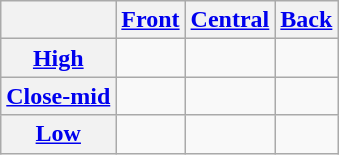<table class="wikitable">
<tr>
<th></th>
<th><a href='#'>Front</a></th>
<th><a href='#'>Central</a></th>
<th><a href='#'>Back</a></th>
</tr>
<tr align="center">
<th><a href='#'>High</a></th>
<td></td>
<td></td>
<td></td>
</tr>
<tr align="center">
<th><a href='#'>Close-mid</a></th>
<td></td>
<td></td>
<td></td>
</tr>
<tr align="center">
<th><a href='#'>Low</a></th>
<td></td>
<td></td>
<td></td>
</tr>
</table>
